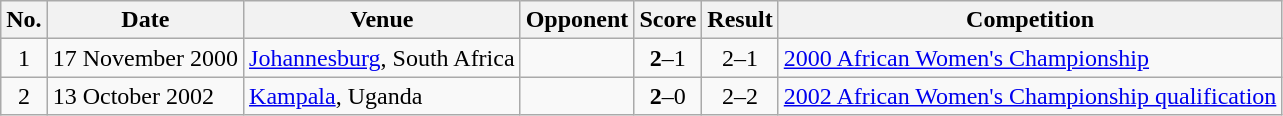<table class="wikitable">
<tr>
<th>No.</th>
<th>Date</th>
<th>Venue</th>
<th>Opponent</th>
<th>Score</th>
<th>Result</th>
<th>Competition</th>
</tr>
<tr>
<td style="text-align:center;">1</td>
<td>17 November 2000</td>
<td><a href='#'>Johannesburg</a>, South Africa</td>
<td></td>
<td style="text-align:center;"><strong>2</strong>–1</td>
<td style="text-align:center;">2–1</td>
<td><a href='#'>2000 African Women's Championship</a></td>
</tr>
<tr>
<td style="text-align:center;">2</td>
<td>13 October 2002</td>
<td><a href='#'>Kampala</a>, Uganda</td>
<td></td>
<td style="text-align:center;"><strong>2</strong>–0</td>
<td style="text-align:center;">2–2</td>
<td><a href='#'>2002 African Women's Championship qualification</a></td>
</tr>
</table>
